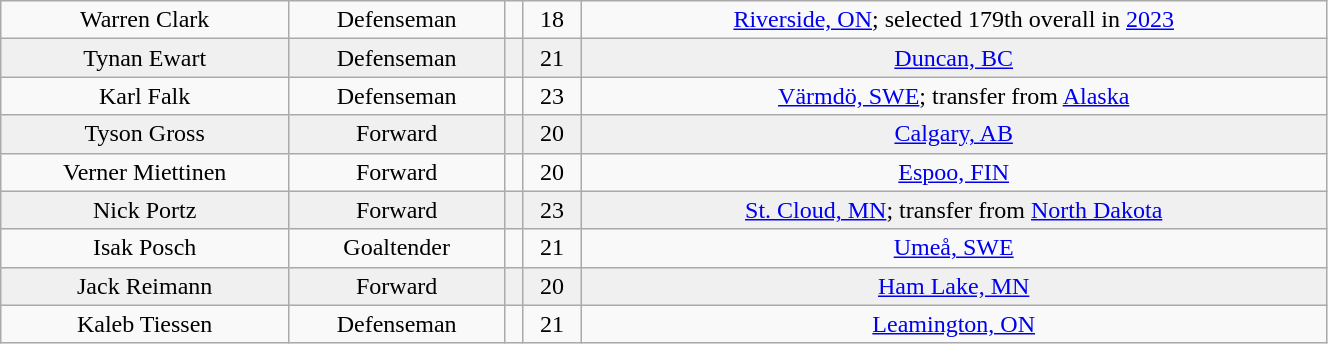<table class="wikitable" width="70%">
<tr align="center" bgcolor="">
<td>Warren Clark</td>
<td>Defenseman</td>
<td></td>
<td>18</td>
<td><a href='#'>Riverside, ON</a>; selected 179th overall in <a href='#'>2023</a></td>
</tr>
<tr align="center" bgcolor="f0f0f0">
<td>Tynan Ewart</td>
<td>Defenseman</td>
<td></td>
<td>21</td>
<td><a href='#'>Duncan, BC</a></td>
</tr>
<tr align="center" bgcolor="">
<td>Karl Falk</td>
<td>Defenseman</td>
<td></td>
<td>23</td>
<td><a href='#'>Värmdö, SWE</a>; transfer from <a href='#'>Alaska</a></td>
</tr>
<tr align="center" bgcolor="f0f0f0">
<td>Tyson Gross</td>
<td>Forward</td>
<td></td>
<td>20</td>
<td><a href='#'>Calgary, AB</a></td>
</tr>
<tr align="center" bgcolor="">
<td>Verner Miettinen</td>
<td>Forward</td>
<td></td>
<td>20</td>
<td><a href='#'>Espoo, FIN</a></td>
</tr>
<tr align="center" bgcolor="f0f0f0">
<td>Nick Portz</td>
<td>Forward</td>
<td></td>
<td>23</td>
<td><a href='#'>St. Cloud, MN</a>; transfer from <a href='#'>North Dakota</a></td>
</tr>
<tr align="center" bgcolor="">
<td>Isak Posch</td>
<td>Goaltender</td>
<td></td>
<td>21</td>
<td><a href='#'>Umeå, SWE</a></td>
</tr>
<tr align="center" bgcolor="f0f0f0">
<td>Jack Reimann</td>
<td>Forward</td>
<td></td>
<td>20</td>
<td><a href='#'>Ham Lake, MN</a></td>
</tr>
<tr align="center" bgcolor="">
<td>Kaleb Tiessen</td>
<td>Defenseman</td>
<td></td>
<td>21</td>
<td><a href='#'>Leamington, ON</a></td>
</tr>
</table>
